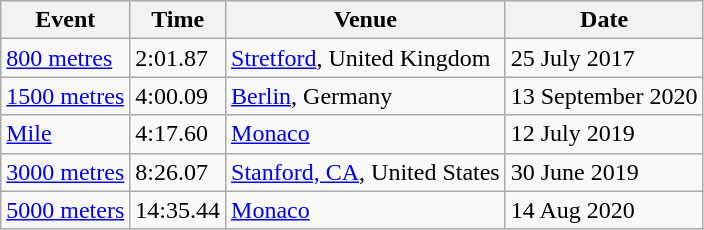<table class="wikitable">
<tr>
<th>Event</th>
<th>Time</th>
<th>Venue</th>
<th>Date</th>
</tr>
<tr>
<td><a href='#'>800 metres</a></td>
<td>2:01.87</td>
<td><a href='#'>Stretford</a>, United Kingdom</td>
<td>25 July 2017</td>
</tr>
<tr>
<td><a href='#'>1500 metres</a></td>
<td>4:00.09</td>
<td><a href='#'>Berlin</a>, Germany</td>
<td>13 September 2020</td>
</tr>
<tr>
<td><a href='#'>Mile</a></td>
<td>4:17.60</td>
<td><a href='#'>Monaco</a></td>
<td>12 July 2019</td>
</tr>
<tr>
<td><a href='#'>3000 metres</a></td>
<td>8:26.07</td>
<td><a href='#'>Stanford, CA</a>, United States</td>
<td>30 June 2019</td>
</tr>
<tr>
<td><a href='#'>5000 meters</a></td>
<td>14:35.44</td>
<td><a href='#'>Monaco</a></td>
<td>14 Aug 2020</td>
</tr>
</table>
